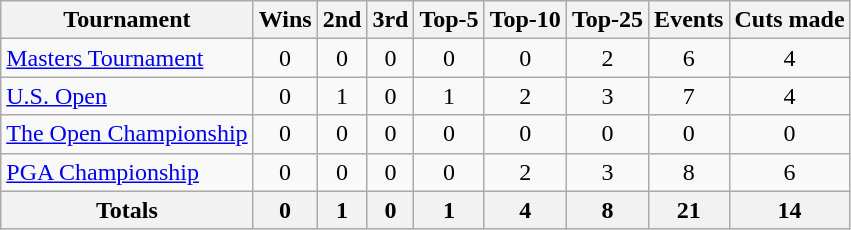<table class=wikitable style=text-align:center>
<tr>
<th>Tournament</th>
<th>Wins</th>
<th>2nd</th>
<th>3rd</th>
<th>Top-5</th>
<th>Top-10</th>
<th>Top-25</th>
<th>Events</th>
<th>Cuts made</th>
</tr>
<tr>
<td align=left><a href='#'>Masters Tournament</a></td>
<td>0</td>
<td>0</td>
<td>0</td>
<td>0</td>
<td>0</td>
<td>2</td>
<td>6</td>
<td>4</td>
</tr>
<tr>
<td align=left><a href='#'>U.S. Open</a></td>
<td>0</td>
<td>1</td>
<td>0</td>
<td>1</td>
<td>2</td>
<td>3</td>
<td>7</td>
<td>4</td>
</tr>
<tr>
<td align=left><a href='#'>The Open Championship</a></td>
<td>0</td>
<td>0</td>
<td>0</td>
<td>0</td>
<td>0</td>
<td>0</td>
<td>0</td>
<td>0</td>
</tr>
<tr>
<td align=left><a href='#'>PGA Championship</a></td>
<td>0</td>
<td>0</td>
<td>0</td>
<td>0</td>
<td>2</td>
<td>3</td>
<td>8</td>
<td>6</td>
</tr>
<tr>
<th>Totals</th>
<th>0</th>
<th>1</th>
<th>0</th>
<th>1</th>
<th>4</th>
<th>8</th>
<th>21</th>
<th>14</th>
</tr>
</table>
